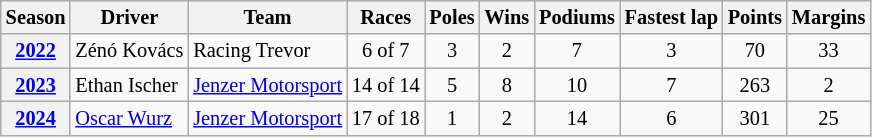<table class="wikitable" style="font-size:85%; text-align:center;">
<tr>
<th>Season</th>
<th>Driver</th>
<th>Team</th>
<th>Races</th>
<th>Poles</th>
<th>Wins</th>
<th>Podiums</th>
<th>Fastest lap</th>
<th>Points</th>
<th>Margins</th>
</tr>
<tr>
<th><a href='#'>2022</a></th>
<td align="left"> Zénó Kovács</td>
<td align="left"> Racing Trevor</td>
<td>6 of 7</td>
<td>3</td>
<td>2</td>
<td>7</td>
<td>3</td>
<td>70</td>
<td>33</td>
</tr>
<tr>
<th><a href='#'>2023</a></th>
<td align="left"> Ethan Ischer</td>
<td align="left"> <a href='#'>Jenzer Motorsport</a></td>
<td>14 of 14</td>
<td>5</td>
<td>8</td>
<td>10</td>
<td>7</td>
<td>263</td>
<td>2</td>
</tr>
<tr>
<th><a href='#'>2024</a></th>
<td align="left"> <a href='#'>Oscar Wurz</a></td>
<td align="left"> <a href='#'>Jenzer Motorsport</a></td>
<td>17 of 18</td>
<td>1</td>
<td>2</td>
<td>14</td>
<td>6</td>
<td>301</td>
<td>25</td>
</tr>
</table>
